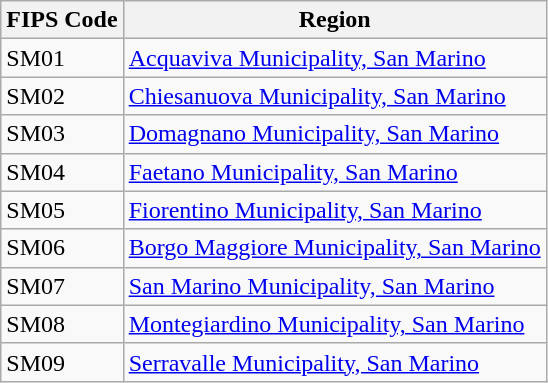<table class="wikitable">
<tr>
<th>FIPS Code</th>
<th>Region</th>
</tr>
<tr>
<td>SM01</td>
<td><a href='#'>Acquaviva Municipality, San Marino</a></td>
</tr>
<tr>
<td>SM02</td>
<td><a href='#'>Chiesanuova Municipality, San Marino</a></td>
</tr>
<tr>
<td>SM03</td>
<td><a href='#'>Domagnano Municipality, San Marino</a></td>
</tr>
<tr>
<td>SM04</td>
<td><a href='#'>Faetano Municipality, San Marino</a></td>
</tr>
<tr>
<td>SM05</td>
<td><a href='#'>Fiorentino Municipality, San Marino</a></td>
</tr>
<tr>
<td>SM06</td>
<td><a href='#'>Borgo Maggiore Municipality, San Marino</a></td>
</tr>
<tr>
<td>SM07</td>
<td><a href='#'>San Marino Municipality, San Marino</a></td>
</tr>
<tr>
<td>SM08</td>
<td><a href='#'>Montegiardino Municipality, San Marino</a></td>
</tr>
<tr>
<td>SM09</td>
<td><a href='#'>Serravalle Municipality, San Marino</a></td>
</tr>
</table>
